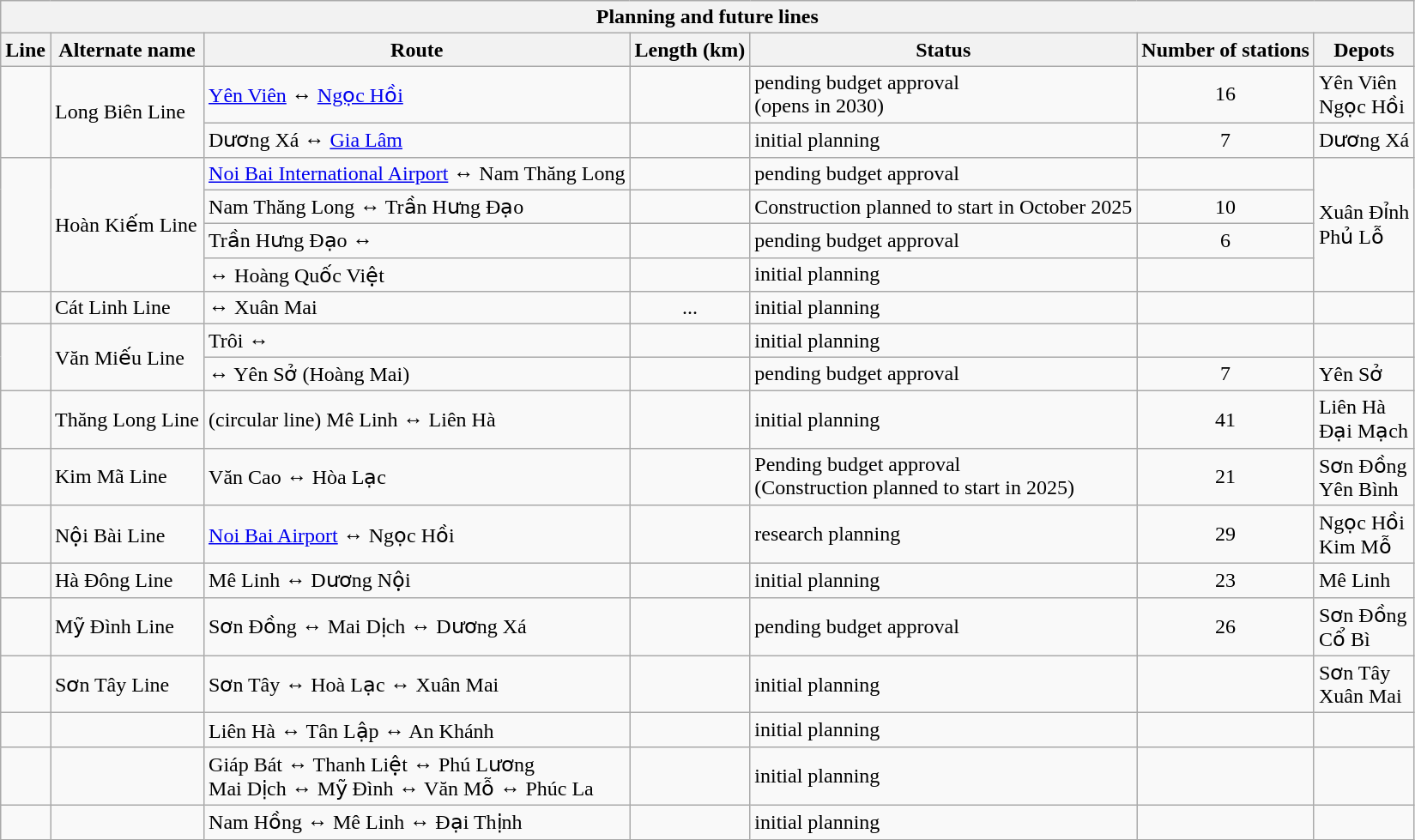<table class="wikitable sortable">
<tr>
<th colspan="9">Planning and future lines</th>
</tr>
<tr>
<th>Line</th>
<th>Alternate name</th>
<th>Route</th>
<th>Length (km)</th>
<th>Status</th>
<th>Number of stations</th>
<th>Depots</th>
</tr>
<tr>
<td style="text-align:center;" rowspan=2></td>
<td rowspan=2>Long Biên Line</td>
<td><a href='#'>Yên Viên</a> ↔ <a href='#'>Ngọc Hồi</a></td>
<td style="text-align:center;"></td>
<td>pending budget approval<br>(opens in 2030)</td>
<td style="text-align:center;">16</td>
<td>Yên Viên<br>Ngọc Hồi</td>
</tr>
<tr>
<td>Dương Xá ↔ <a href='#'>Gia Lâm</a></td>
<td style="text-align:center;"></td>
<td>initial planning</td>
<td style="text-align:center;">7</td>
<td>Dương Xá</td>
</tr>
<tr>
<td style="text-align:center;" rowspan=4></td>
<td rowspan=4>Hoàn Kiếm Line</td>
<td><a href='#'>Noi Bai International Airport</a> ↔ Nam Thăng Long</td>
<td style="text-align:center;"></td>
<td>pending budget approval</td>
<td></td>
<td rowspan=4>Xuân Đỉnh<br>Phủ Lỗ</td>
</tr>
<tr>
<td>Nam Thăng Long ↔ Trần Hưng Đạo</td>
<td style="text-align:center;"></td>
<td>Construction planned to start in October 2025</td>
<td style="text-align:center;">10</td>
</tr>
<tr>
<td>Trần Hưng Đạo ↔ </td>
<td style="text-align:center;"></td>
<td>pending budget approval</td>
<td style="text-align:center;">6</td>
</tr>
<tr>
<td> ↔ Hoàng Quốc Việt</td>
<td style="text-align:center;"></td>
<td>initial planning</td>
<td></td>
</tr>
<tr>
<td style="text-align:center;"></td>
<td>Cát Linh Line</td>
<td> ↔ Xuân Mai</td>
<td style="text-align:center;">...</td>
<td>initial planning</td>
<td></td>
<td></td>
</tr>
<tr>
<td style="text-align:center;" rowspan=2></td>
<td rowspan=2>Văn Miếu Line</td>
<td>Trôi ↔ </td>
<td style="text-align:center;"></td>
<td>initial planning</td>
<td></td>
<td></td>
</tr>
<tr>
<td> ↔ Yên Sở (Hoàng Mai)</td>
<td style="text-align:center;"></td>
<td>pending budget approval</td>
<td style="text-align:center;">7</td>
<td>Yên Sở</td>
</tr>
<tr>
<td style="text-align:center;"></td>
<td>Thăng Long Line</td>
<td>(circular line) Mê Linh ↔ Liên Hà</td>
<td style="text-align:center;"></td>
<td>initial planning</td>
<td style="text-align:center;">41</td>
<td>Liên Hà<br>Đại Mạch</td>
</tr>
<tr>
<td style="text-align:center;"></td>
<td>Kim Mã Line</td>
<td>Văn Cao ↔ Hòa Lạc</td>
<td style="text-align:center;"></td>
<td>Pending budget approval<br>(Construction planned to start in 2025)</td>
<td style="text-align:center;">21</td>
<td>Sơn Đồng<br>Yên Bình</td>
</tr>
<tr>
<td style="text-align:center;"></td>
<td>Nội Bài Line</td>
<td><a href='#'>Noi Bai Airport</a> ↔ Ngọc Hồi</td>
<td style="text-align:center;"></td>
<td>research planning</td>
<td style="text-align:center;">29</td>
<td>Ngọc Hồi<br>Kim Mỗ</td>
</tr>
<tr>
<td style="text-align:center;"></td>
<td>Hà Đông Line</td>
<td>Mê Linh ↔ Dương Nội</td>
<td style="text-align:center;"></td>
<td>initial planning</td>
<td style="text-align:center;">23</td>
<td>Mê Linh</td>
</tr>
<tr>
<td style="text-align:center;"></td>
<td>Mỹ Đình Line</td>
<td>Sơn Đồng ↔ Mai Dịch ↔ Dương Xá</td>
<td style="text-align:center;"></td>
<td>pending budget approval</td>
<td style="text-align:center;">26</td>
<td>Sơn Đồng<br>Cổ Bì</td>
</tr>
<tr>
<td style="text-align:center;"></td>
<td>Sơn Tây Line</td>
<td>Sơn Tây ↔ Hoà Lạc ↔ Xuân Mai</td>
<td></td>
<td>initial planning</td>
<td></td>
<td>Sơn Tây<br>Xuân Mai</td>
</tr>
<tr>
<td style="text-align:center;"></td>
<td></td>
<td>Liên Hà ↔ Tân Lập ↔ An Khánh</td>
<td style="text-align:center;"></td>
<td>initial planning</td>
<td></td>
<td></td>
</tr>
<tr>
<td style="text-align:center;"></td>
<td></td>
<td>Giáp Bát ↔ Thanh Liệt ↔ Phú Lương<br>Mai Dịch ↔ Mỹ Đình ↔ Văn Mỗ ↔ Phúc La</td>
<td style="text-align:center;"></td>
<td>initial planning</td>
<td></td>
<td></td>
</tr>
<tr>
<td style="text-align:center;"></td>
<td></td>
<td>Nam Hồng ↔ Mê Linh ↔ Đại Thịnh</td>
<td style="text-align:center;"></td>
<td>initial planning</td>
<td></td>
<td></td>
</tr>
</table>
